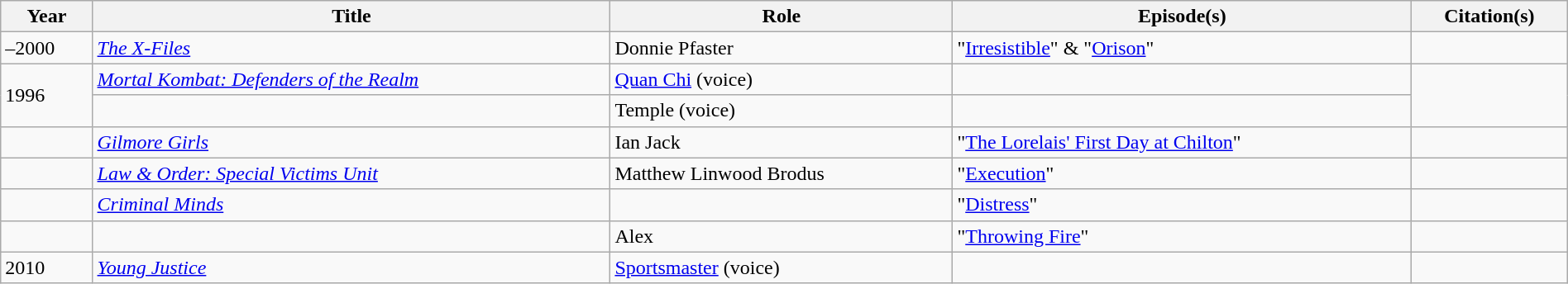<table class="wikitable sortable" style="width: 100%;">
<tr>
<th scope="col">Year</th>
<th scope="col">Title</th>
<th class="unsortable">Role</th>
<th class="unsortable">Episode(s)</th>
<th class="unsortable">Citation(s)</th>
</tr>
<tr>
<td>–2000</td>
<td><em><a href='#'>The X-Files</a></em></td>
<td>Donnie Pfaster</td>
<td>"<a href='#'>Irresistible</a>" & "<a href='#'>Orison</a>"</td>
<td></td>
</tr>
<tr>
<td rowspan="2">1996</td>
<td><em><a href='#'>Mortal Kombat: Defenders of the Realm</a></em></td>
<td><a href='#'>Quan Chi</a> (voice)</td>
<td></td>
<td rowspan="2"></td>
</tr>
<tr>
<td><em></em></td>
<td>Temple (voice)</td>
<td></td>
</tr>
<tr>
<td></td>
<td><em><a href='#'>Gilmore Girls</a></em></td>
<td>Ian Jack</td>
<td>"<a href='#'>The Lorelais' First Day at Chilton</a>"</td>
<td></td>
</tr>
<tr>
<td></td>
<td><em><a href='#'>Law & Order: Special Victims Unit</a></em></td>
<td>Matthew Linwood Brodus</td>
<td>"<a href='#'>Execution</a>"</td>
<td></td>
</tr>
<tr>
<td></td>
<td><em><a href='#'>Criminal Minds</a></em></td>
<td></td>
<td>"<a href='#'>Distress</a>"</td>
<td></td>
</tr>
<tr>
<td></td>
<td><em></em></td>
<td>Alex</td>
<td>"<a href='#'>Throwing Fire</a>"</td>
<td></td>
</tr>
<tr>
<td>2010</td>
<td><a href='#'><em>Young Justice</em></a></td>
<td><a href='#'>Sportsmaster</a> (voice)</td>
<td></td>
<td></td>
</tr>
</table>
